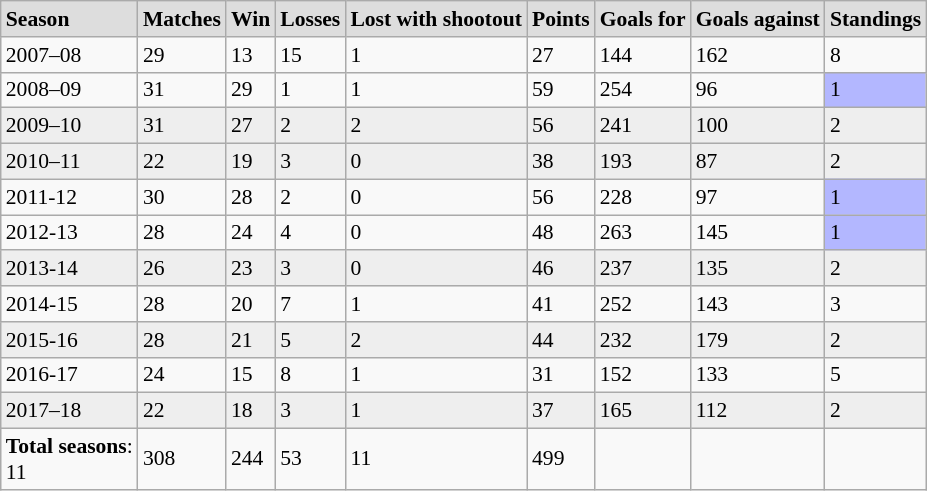<table class="wikitable" style="text-align:left; font-size:90%;">
<tr align="left" style="font-weight:bold; background-color:#dddddd;" |>
<td align="left">Season</td>
<td>Matches</td>
<td>Win</td>
<td>Losses</td>
<td>Lost with shootout</td>
<td>Points</td>
<td>Goals for</td>
<td>Goals against</td>
<td>Standings</td>
</tr>
<tr align="Left">
<td align="left">2007–08</td>
<td>29</td>
<td>13</td>
<td>15</td>
<td>1</td>
<td>27</td>
<td>144</td>
<td>162</td>
<td>8</td>
</tr>
<tr align="Left">
<td align="left">2008–09</td>
<td>31</td>
<td>29</td>
<td>1</td>
<td>1</td>
<td>59</td>
<td>254</td>
<td>96</td>
<td bgcolor="B3B7FF">1</td>
</tr>
<tr align="Left" bgcolor="#eeeeee">
<td align="left">2009–10</td>
<td>31</td>
<td>27</td>
<td>2</td>
<td>2</td>
<td>56</td>
<td>241</td>
<td>100</td>
<td>2</td>
</tr>
<tr align="Left" bgcolor="#eeeeee">
<td align="left">2010–11</td>
<td>22</td>
<td>19</td>
<td>3</td>
<td>0</td>
<td>38</td>
<td>193</td>
<td>87</td>
<td>2</td>
</tr>
<tr align="Left">
<td align="left">2011-12</td>
<td>30</td>
<td>28</td>
<td>2</td>
<td>0</td>
<td>56</td>
<td>228</td>
<td>97</td>
<td bgcolor="B3B7FF">1</td>
</tr>
<tr align="Left">
<td align="left">2012-13</td>
<td>28</td>
<td>24</td>
<td>4</td>
<td>0</td>
<td>48</td>
<td>263</td>
<td>145</td>
<td bgcolor="B3B7FF">1</td>
</tr>
<tr align="Left" bgcolor="#eeeeee">
<td align="left">2013-14</td>
<td>26</td>
<td>23</td>
<td>3</td>
<td>0</td>
<td>46</td>
<td>237</td>
<td>135</td>
<td>2</td>
</tr>
<tr align="Left">
<td align="left">2014-15</td>
<td>28</td>
<td>20</td>
<td>7</td>
<td>1</td>
<td>41</td>
<td>252</td>
<td>143</td>
<td>3</td>
</tr>
<tr align="Left" bgcolor="#eeeeee">
<td align="left">2015-16</td>
<td>28</td>
<td>21</td>
<td>5</td>
<td>2</td>
<td>44</td>
<td>232</td>
<td>179</td>
<td>2</td>
</tr>
<tr align="Left">
<td align="left">2016-17</td>
<td>24</td>
<td>15</td>
<td>8</td>
<td>1</td>
<td>31</td>
<td>152</td>
<td>133</td>
<td>5</td>
</tr>
<tr align="Left" bgcolor="#eeeeee">
<td align="left">2017–18</td>
<td>22</td>
<td>18</td>
<td>3</td>
<td>1</td>
<td>37</td>
<td>165</td>
<td>112</td>
<td>2</td>
</tr>
<tr align="Left">
<td align="left"><strong>Total seasons</strong>:<br>11</td>
<td>308</td>
<td>244</td>
<td>53</td>
<td>11</td>
<td>499</td>
<td></td>
<td></td>
<td></td>
</tr>
</table>
